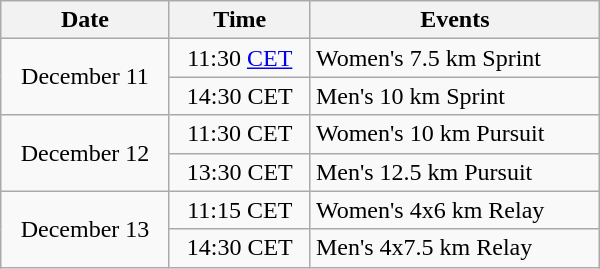<table class="wikitable" style="text-align: center" width="400">
<tr>
<th>Date</th>
<th>Time</th>
<th>Events</th>
</tr>
<tr>
<td rowspan=2>December 11</td>
<td>11:30 <a href='#'>CET</a></td>
<td style="text-align: left">Women's 7.5 km Sprint</td>
</tr>
<tr>
<td>14:30 CET</td>
<td style="text-align: left">Men's 10 km Sprint</td>
</tr>
<tr>
<td rowspan=2>December 12</td>
<td>11:30 CET</td>
<td style="text-align: left">Women's 10 km Pursuit</td>
</tr>
<tr>
<td>13:30 CET</td>
<td style="text-align: left">Men's 12.5 km Pursuit</td>
</tr>
<tr>
<td rowspan=2>December 13</td>
<td>11:15 CET</td>
<td style="text-align: left">Women's 4x6 km Relay</td>
</tr>
<tr>
<td>14:30 CET</td>
<td style="text-align: left">Men's 4x7.5 km Relay</td>
</tr>
</table>
